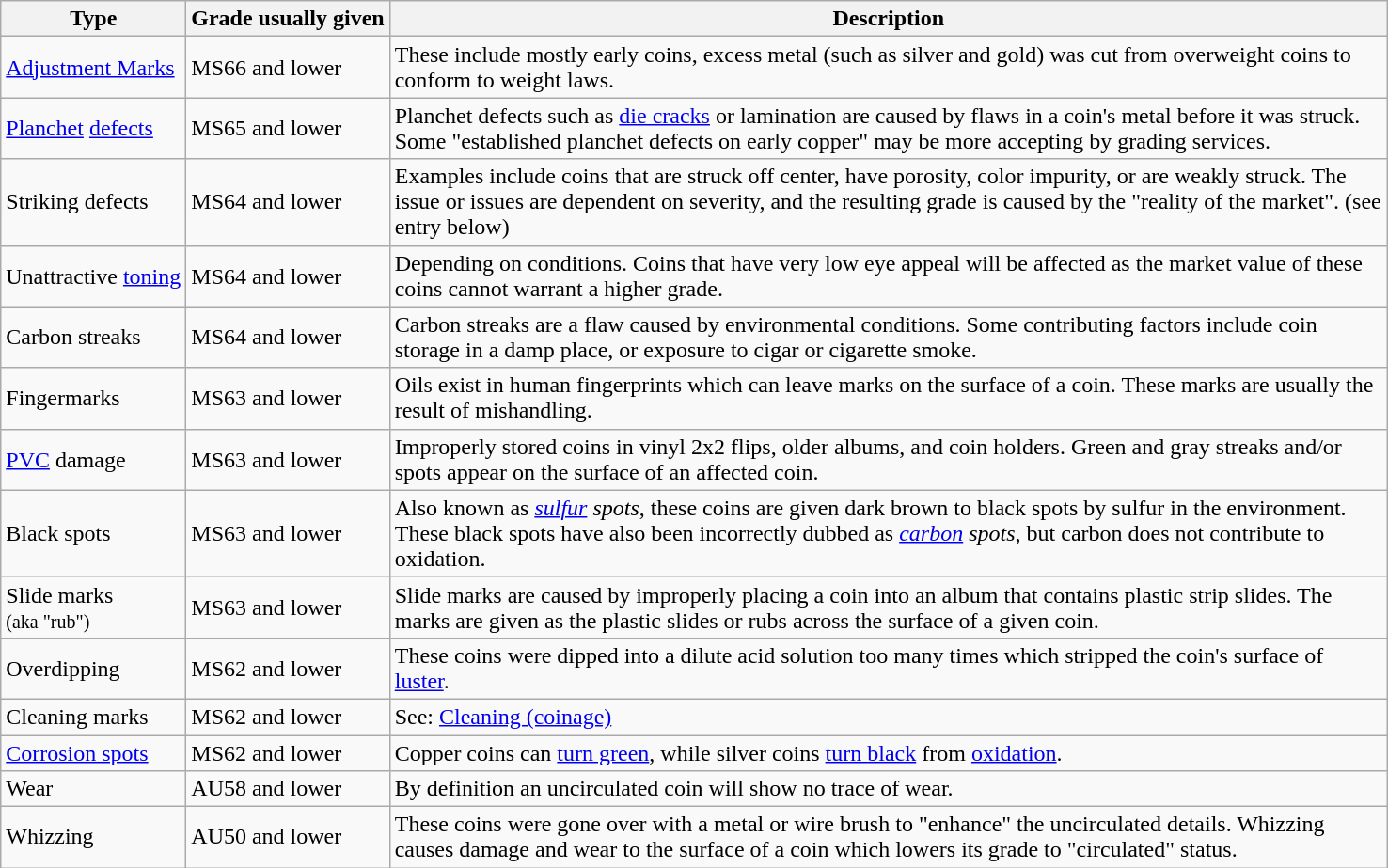<table class="wikitable">
<tr>
<th>Type</th>
<th>Grade usually given</th>
<th style="width:700px;">Description</th>
</tr>
<tr>
<td><a href='#'>Adjustment Marks</a></td>
<td>MS66 and lower</td>
<td>These include mostly early coins, excess metal (such as silver and gold) was cut from overweight coins to conform to weight laws.</td>
</tr>
<tr>
<td><a href='#'>Planchet</a> <a href='#'>defects</a></td>
<td>MS65 and lower</td>
<td>Planchet defects such as <a href='#'>die cracks</a> or lamination are caused by flaws in a coin's metal before it was struck. Some "established planchet defects on early copper" may be more accepting by grading services.</td>
</tr>
<tr>
<td>Striking defects</td>
<td>MS64 and lower</td>
<td>Examples include coins that are struck off center, have porosity, color impurity, or are weakly struck. The issue or issues are dependent on severity, and the resulting grade is caused by the "reality of the market". (see entry below)</td>
</tr>
<tr>
<td>Unattractive <a href='#'>toning</a></td>
<td>MS64 and lower</td>
<td>Depending on conditions. Coins that have very low eye appeal will be affected as the market value of these coins cannot warrant a higher grade.</td>
</tr>
<tr>
<td>Carbon streaks</td>
<td>MS64 and lower</td>
<td>Carbon streaks are a flaw caused by environmental conditions. Some contributing factors include coin storage in a damp place, or exposure to cigar or cigarette smoke.</td>
</tr>
<tr>
<td>Fingermarks</td>
<td>MS63 and lower</td>
<td>Oils exist in human fingerprints which can leave marks on the surface of a coin. These marks are usually the result of mishandling.</td>
</tr>
<tr>
<td><a href='#'>PVC</a> damage</td>
<td>MS63 and lower</td>
<td>Improperly stored coins in vinyl 2x2 flips, older albums, and coin holders. Green and gray streaks and/or spots appear on the surface of an affected coin.</td>
</tr>
<tr>
<td>Black spots</td>
<td>MS63 and lower</td>
<td>Also known as <em><a href='#'>sulfur</a> spots</em>, these coins are given dark brown to black spots by sulfur in the environment. These black spots have also been incorrectly dubbed as <em><a href='#'>carbon</a> spots</em>, but carbon does not contribute to oxidation.</td>
</tr>
<tr>
<td>Slide marks<br><small>(aka "rub")</small></td>
<td>MS63 and lower</td>
<td>Slide marks are caused by improperly placing a coin into an album that contains plastic strip slides. The marks are given as the plastic slides or rubs across the surface of a given coin.</td>
</tr>
<tr>
<td>Overdipping</td>
<td>MS62 and lower</td>
<td>These coins were dipped into a dilute acid solution too many times which stripped the coin's surface of <a href='#'>luster</a>.</td>
</tr>
<tr>
<td>Cleaning marks</td>
<td>MS62 and lower</td>
<td>See: <a href='#'>Cleaning (coinage)</a></td>
</tr>
<tr>
<td><a href='#'>Corrosion spots</a></td>
<td>MS62 and lower</td>
<td>Copper coins can <a href='#'>turn green</a>, while silver coins <a href='#'>turn black</a> from <a href='#'>oxidation</a>.</td>
</tr>
<tr>
<td>Wear</td>
<td>AU58 and lower</td>
<td>By definition an uncirculated coin will show no trace of wear.</td>
</tr>
<tr>
<td>Whizzing</td>
<td>AU50 and lower</td>
<td>These coins were gone over with a metal or wire brush to "enhance" the uncirculated details. Whizzing causes damage and wear to the surface of a coin which lowers its grade to "circulated" status.</td>
</tr>
</table>
